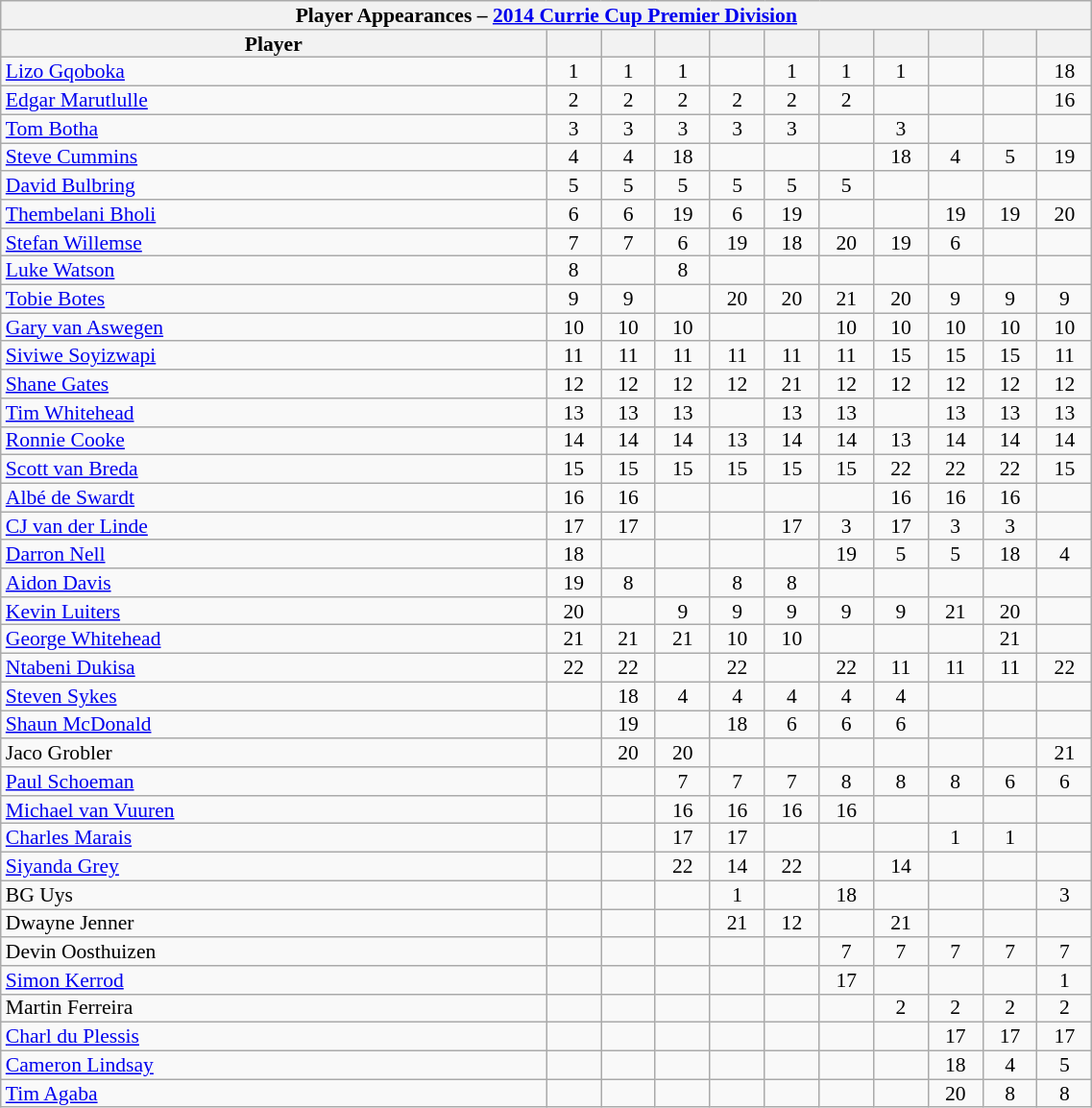<table class="wikitable sortable"  style="text-align:center; line-height:90%; font-size:90%; width:60%;">
<tr>
<th colspan=13>Player Appearances – <a href='#'>2014 Currie Cup Premier Division</a></th>
</tr>
<tr>
<th style="width:50%;">Player</th>
<th style="width:5%;"></th>
<th style="width:5%;"></th>
<th style="width:5%;"></th>
<th style="width:5%;"></th>
<th style="width:5%;"></th>
<th style="width:5%;"></th>
<th style="width:5%;"></th>
<th style="width:5%;"></th>
<th style="width:5%;"></th>
<th style="width:5%;"></th>
</tr>
<tr>
<td align=left><a href='#'>Lizo Gqoboka</a></td>
<td>1</td>
<td>1</td>
<td>1</td>
<td></td>
<td>1</td>
<td>1</td>
<td>1</td>
<td></td>
<td></td>
<td>18 </td>
</tr>
<tr>
<td align=left><a href='#'>Edgar Marutlulle</a></td>
<td>2</td>
<td>2</td>
<td>2</td>
<td>2</td>
<td>2</td>
<td>2</td>
<td></td>
<td></td>
<td></td>
<td>16 </td>
</tr>
<tr>
<td align=left><a href='#'>Tom Botha</a></td>
<td>3</td>
<td>3</td>
<td>3</td>
<td>3</td>
<td>3</td>
<td></td>
<td>3</td>
<td></td>
<td></td>
<td></td>
</tr>
<tr>
<td align=left><a href='#'>Steve Cummins</a></td>
<td>4</td>
<td>4</td>
<td>18 </td>
<td></td>
<td></td>
<td></td>
<td>18 </td>
<td>4</td>
<td>5</td>
<td>19 </td>
</tr>
<tr>
<td align=left><a href='#'>David Bulbring</a></td>
<td>5</td>
<td>5</td>
<td>5</td>
<td>5</td>
<td>5</td>
<td>5</td>
<td></td>
<td></td>
<td></td>
<td></td>
</tr>
<tr>
<td align=left><a href='#'>Thembelani Bholi</a></td>
<td>6</td>
<td>6</td>
<td>19 </td>
<td>6</td>
<td>19 </td>
<td></td>
<td></td>
<td>19 </td>
<td>19 </td>
<td>20</td>
</tr>
<tr>
<td align=left><a href='#'>Stefan Willemse</a></td>
<td>7</td>
<td>7</td>
<td>6</td>
<td>19 </td>
<td>18 </td>
<td>20 </td>
<td>19 </td>
<td>6</td>
<td></td>
<td></td>
</tr>
<tr>
<td align=left><a href='#'>Luke Watson</a></td>
<td>8</td>
<td></td>
<td>8</td>
<td></td>
<td></td>
<td></td>
<td></td>
<td></td>
<td></td>
<td></td>
</tr>
<tr>
<td align=left><a href='#'>Tobie Botes</a></td>
<td>9</td>
<td>9</td>
<td></td>
<td>20</td>
<td>20 </td>
<td>21 </td>
<td>20 </td>
<td>9</td>
<td>9</td>
<td>9</td>
</tr>
<tr>
<td align=left><a href='#'>Gary van Aswegen</a></td>
<td>10</td>
<td>10</td>
<td>10</td>
<td></td>
<td></td>
<td>10</td>
<td>10</td>
<td>10</td>
<td>10</td>
<td>10</td>
</tr>
<tr>
<td align=left><a href='#'>Siviwe Soyizwapi</a></td>
<td>11</td>
<td>11</td>
<td>11</td>
<td>11</td>
<td>11</td>
<td>11</td>
<td>15</td>
<td>15</td>
<td>15</td>
<td>11</td>
</tr>
<tr>
<td align=left><a href='#'>Shane Gates</a></td>
<td>12</td>
<td>12</td>
<td>12</td>
<td>12</td>
<td>21 </td>
<td>12</td>
<td>12</td>
<td>12</td>
<td>12</td>
<td>12</td>
</tr>
<tr>
<td align=left><a href='#'>Tim Whitehead</a></td>
<td>13</td>
<td>13</td>
<td>13</td>
<td></td>
<td>13</td>
<td>13</td>
<td></td>
<td>13</td>
<td>13</td>
<td>13</td>
</tr>
<tr>
<td align=left><a href='#'>Ronnie Cooke</a></td>
<td>14</td>
<td>14</td>
<td>14</td>
<td>13</td>
<td>14</td>
<td>14</td>
<td>13</td>
<td>14</td>
<td>14</td>
<td>14</td>
</tr>
<tr>
<td align=left><a href='#'>Scott van Breda</a></td>
<td>15</td>
<td>15</td>
<td>15</td>
<td>15</td>
<td>15</td>
<td>15</td>
<td>22 </td>
<td>22</td>
<td>22</td>
<td>15</td>
</tr>
<tr>
<td align=left><a href='#'>Albé de Swardt</a></td>
<td>16 </td>
<td>16 </td>
<td></td>
<td></td>
<td></td>
<td></td>
<td>16 </td>
<td>16 </td>
<td>16 </td>
<td></td>
</tr>
<tr>
<td align=left><a href='#'>CJ van der Linde</a></td>
<td>17 </td>
<td>17 </td>
<td></td>
<td></td>
<td>17 </td>
<td>3</td>
<td>17 </td>
<td>3</td>
<td>3</td>
<td></td>
</tr>
<tr>
<td align=left><a href='#'>Darron Nell</a></td>
<td>18 </td>
<td></td>
<td></td>
<td></td>
<td></td>
<td>19 </td>
<td>5</td>
<td>5</td>
<td>18</td>
<td>4</td>
</tr>
<tr>
<td align=left><a href='#'>Aidon Davis</a></td>
<td>19 </td>
<td>8</td>
<td></td>
<td>8</td>
<td>8</td>
<td></td>
<td></td>
<td></td>
<td></td>
<td></td>
</tr>
<tr>
<td align=left><a href='#'>Kevin Luiters</a></td>
<td>20 </td>
<td></td>
<td>9</td>
<td>9</td>
<td>9</td>
<td>9</td>
<td>9</td>
<td>21 </td>
<td>20 </td>
<td></td>
</tr>
<tr>
<td align=left><a href='#'>George Whitehead</a></td>
<td>21</td>
<td>21 </td>
<td>21</td>
<td>10</td>
<td>10</td>
<td></td>
<td></td>
<td></td>
<td>21 </td>
<td></td>
</tr>
<tr>
<td align=left><a href='#'>Ntabeni Dukisa</a></td>
<td>22</td>
<td>22 </td>
<td></td>
<td>22</td>
<td></td>
<td>22 </td>
<td>11</td>
<td>11</td>
<td>11</td>
<td>22 </td>
</tr>
<tr>
<td align=left><a href='#'>Steven Sykes</a></td>
<td></td>
<td>18 </td>
<td>4</td>
<td>4</td>
<td>4</td>
<td>4</td>
<td>4</td>
<td></td>
<td></td>
<td></td>
</tr>
<tr>
<td align=left><a href='#'>Shaun McDonald</a></td>
<td></td>
<td>19 </td>
<td></td>
<td>18 </td>
<td>6</td>
<td>6</td>
<td>6</td>
<td></td>
<td></td>
<td></td>
</tr>
<tr>
<td align=left>Jaco Grobler</td>
<td></td>
<td>20 </td>
<td>20 </td>
<td></td>
<td></td>
<td></td>
<td></td>
<td></td>
<td></td>
<td>21 </td>
</tr>
<tr>
<td align=left><a href='#'>Paul Schoeman</a></td>
<td></td>
<td></td>
<td>7</td>
<td>7</td>
<td>7</td>
<td>8</td>
<td>8</td>
<td>8</td>
<td>6</td>
<td>6</td>
</tr>
<tr>
<td align=left><a href='#'>Michael van Vuuren</a></td>
<td></td>
<td></td>
<td>16 </td>
<td>16 </td>
<td>16 </td>
<td>16 </td>
<td></td>
<td></td>
<td></td>
<td></td>
</tr>
<tr>
<td align=left><a href='#'>Charles Marais</a></td>
<td></td>
<td></td>
<td>17 </td>
<td>17 </td>
<td></td>
<td></td>
<td></td>
<td>1</td>
<td>1</td>
<td></td>
</tr>
<tr>
<td align=left><a href='#'>Siyanda Grey</a></td>
<td></td>
<td></td>
<td>22 </td>
<td>14</td>
<td>22</td>
<td></td>
<td>14</td>
<td></td>
<td></td>
<td></td>
</tr>
<tr>
<td align=left>BG Uys</td>
<td></td>
<td></td>
<td></td>
<td>1</td>
<td></td>
<td>18 </td>
<td></td>
<td></td>
<td></td>
<td>3</td>
</tr>
<tr>
<td align=left>Dwayne Jenner</td>
<td></td>
<td></td>
<td></td>
<td>21</td>
<td>12</td>
<td></td>
<td>21 </td>
<td></td>
<td></td>
<td></td>
</tr>
<tr>
<td align=left>Devin Oosthuizen</td>
<td></td>
<td></td>
<td></td>
<td></td>
<td></td>
<td>7</td>
<td>7</td>
<td>7</td>
<td>7</td>
<td>7</td>
</tr>
<tr>
<td align=left><a href='#'>Simon Kerrod</a></td>
<td></td>
<td></td>
<td></td>
<td></td>
<td></td>
<td>17 </td>
<td></td>
<td></td>
<td></td>
<td>1</td>
</tr>
<tr>
<td align=left>Martin Ferreira</td>
<td></td>
<td></td>
<td></td>
<td></td>
<td></td>
<td></td>
<td>2</td>
<td>2</td>
<td>2</td>
<td>2</td>
</tr>
<tr>
<td align=left><a href='#'>Charl du Plessis</a></td>
<td></td>
<td></td>
<td></td>
<td></td>
<td></td>
<td></td>
<td></td>
<td>17 </td>
<td>17 </td>
<td>17 </td>
</tr>
<tr>
<td align=left><a href='#'>Cameron Lindsay</a></td>
<td></td>
<td></td>
<td></td>
<td></td>
<td></td>
<td></td>
<td></td>
<td>18 </td>
<td>4</td>
<td>5</td>
</tr>
<tr>
<td align=left><a href='#'>Tim Agaba</a></td>
<td></td>
<td></td>
<td></td>
<td></td>
<td></td>
<td></td>
<td></td>
<td>20 </td>
<td>8</td>
<td>8</td>
</tr>
</table>
